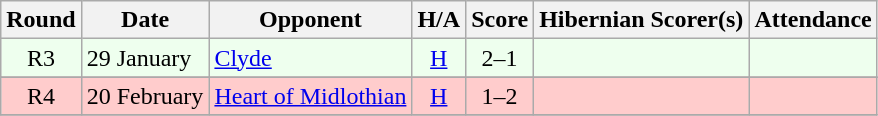<table class="wikitable" style="text-align:center">
<tr>
<th>Round</th>
<th>Date</th>
<th>Opponent</th>
<th>H/A</th>
<th>Score</th>
<th>Hibernian Scorer(s)</th>
<th>Attendance</th>
</tr>
<tr bgcolor=#EEFFEE>
<td>R3</td>
<td align=left>29 January</td>
<td align=left><a href='#'>Clyde</a></td>
<td><a href='#'>H</a></td>
<td>2–1</td>
<td align=left></td>
<td></td>
</tr>
<tr>
</tr>
<tr bgcolor=#FFCCCC>
<td>R4</td>
<td align=left>20 February</td>
<td align=left><a href='#'>Heart of Midlothian</a></td>
<td><a href='#'>H</a></td>
<td>1–2</td>
<td align=left></td>
<td></td>
</tr>
<tr>
</tr>
</table>
